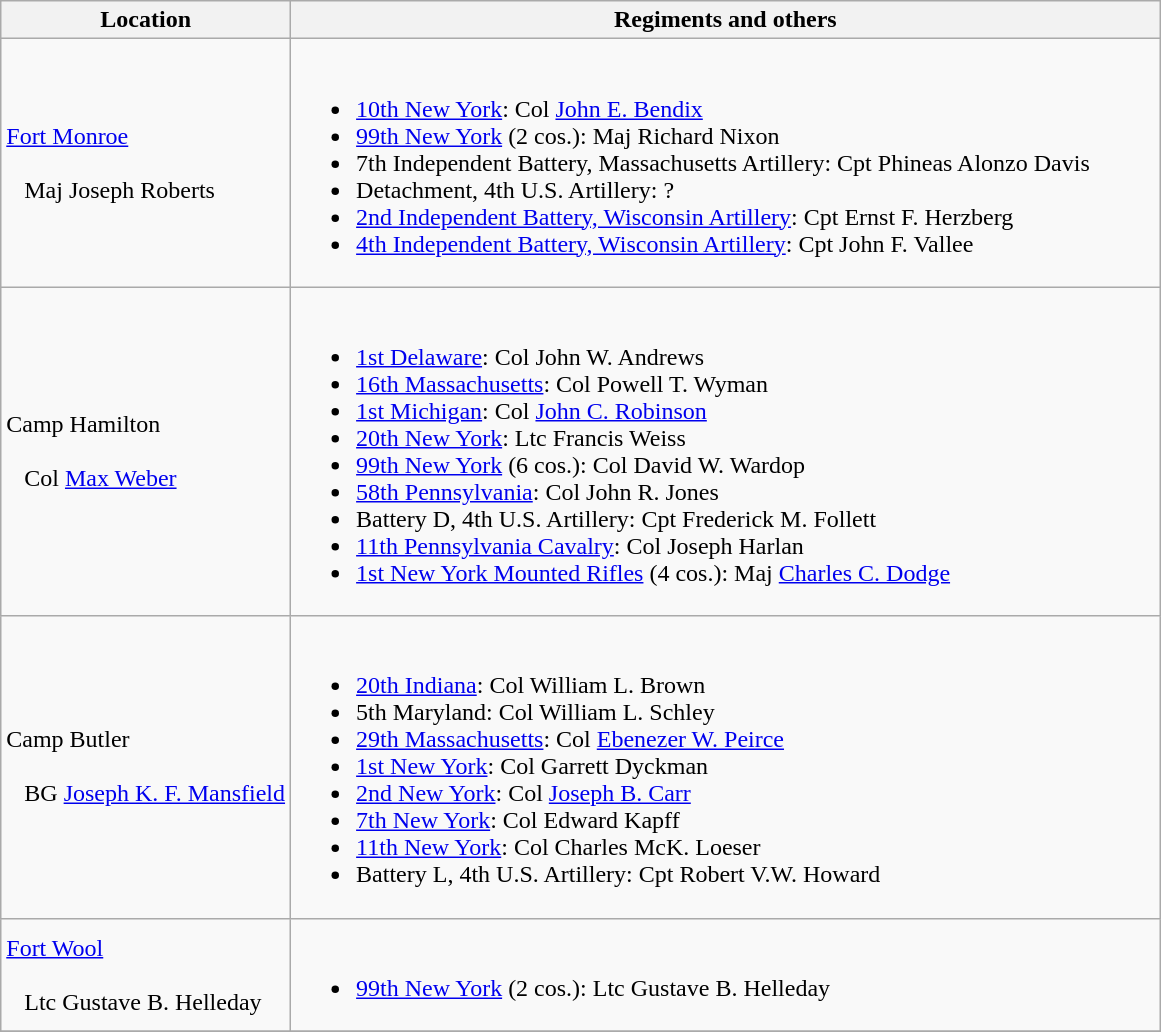<table class="wikitable">
<tr>
<th width=25%>Location</th>
<th>Regiments and others</th>
</tr>
<tr>
<td><a href='#'>Fort Monroe</a><br><br>  
Maj Joseph Roberts</td>
<td><br><ul><li><a href='#'>10th New York</a>: Col <a href='#'>John E. Bendix</a></li><li><a href='#'>99th New York</a> (2 cos.): Maj Richard Nixon</li><li>7th Independent Battery, Massachusetts Artillery: Cpt Phineas Alonzo Davis</li><li>Detachment, 4th U.S. Artillery: ?</li><li><a href='#'>2nd Independent Battery, Wisconsin Artillery</a>: Cpt Ernst F. Herzberg</li><li><a href='#'>4th Independent Battery, Wisconsin Artillery</a>: Cpt John F. Vallee</li></ul></td>
</tr>
<tr>
<td>Camp Hamilton<br><br>  
Col <a href='#'>Max Weber</a></td>
<td><br><ul><li><a href='#'>1st Delaware</a>: Col John W. Andrews</li><li><a href='#'>16th Massachusetts</a>: Col Powell T. Wyman</li><li><a href='#'>1st Michigan</a>: Col <a href='#'>John C. Robinson</a></li><li><a href='#'>20th New York</a>: Ltc Francis Weiss</li><li><a href='#'>99th New York</a> (6 cos.): Col David W. Wardop</li><li><a href='#'>58th Pennsylvania</a>: Col John R. Jones</li><li>Battery D, 4th U.S. Artillery: Cpt Frederick M. Follett</li><li><a href='#'>11th Pennsylvania Cavalry</a>: Col Joseph Harlan</li><li><a href='#'>1st New York Mounted Rifles</a> (4 cos.): Maj <a href='#'>Charles C. Dodge</a></li></ul></td>
</tr>
<tr>
<td>Camp Butler<br><br>  
BG <a href='#'>Joseph K. F. Mansfield</a></td>
<td><br><ul><li><a href='#'>20th Indiana</a>: Col William L. Brown</li><li>5th Maryland: Col William L. Schley</li><li><a href='#'>29th Massachusetts</a>: Col <a href='#'>Ebenezer W. Peirce</a></li><li><a href='#'>1st New York</a>: Col Garrett Dyckman</li><li><a href='#'>2nd New York</a>: Col <a href='#'>Joseph B. Carr</a></li><li><a href='#'>7th New York</a>: Col Edward Kapff</li><li><a href='#'>11th New York</a>: Col Charles McK. Loeser</li><li>Battery L, 4th U.S. Artillery: Cpt Robert V.W. Howard</li></ul></td>
</tr>
<tr>
<td><a href='#'>Fort Wool</a><br><br>  
Ltc Gustave B. Helleday</td>
<td><br><ul><li><a href='#'>99th New York</a> (2 cos.): Ltc Gustave B. Helleday</li></ul></td>
</tr>
<tr>
</tr>
</table>
